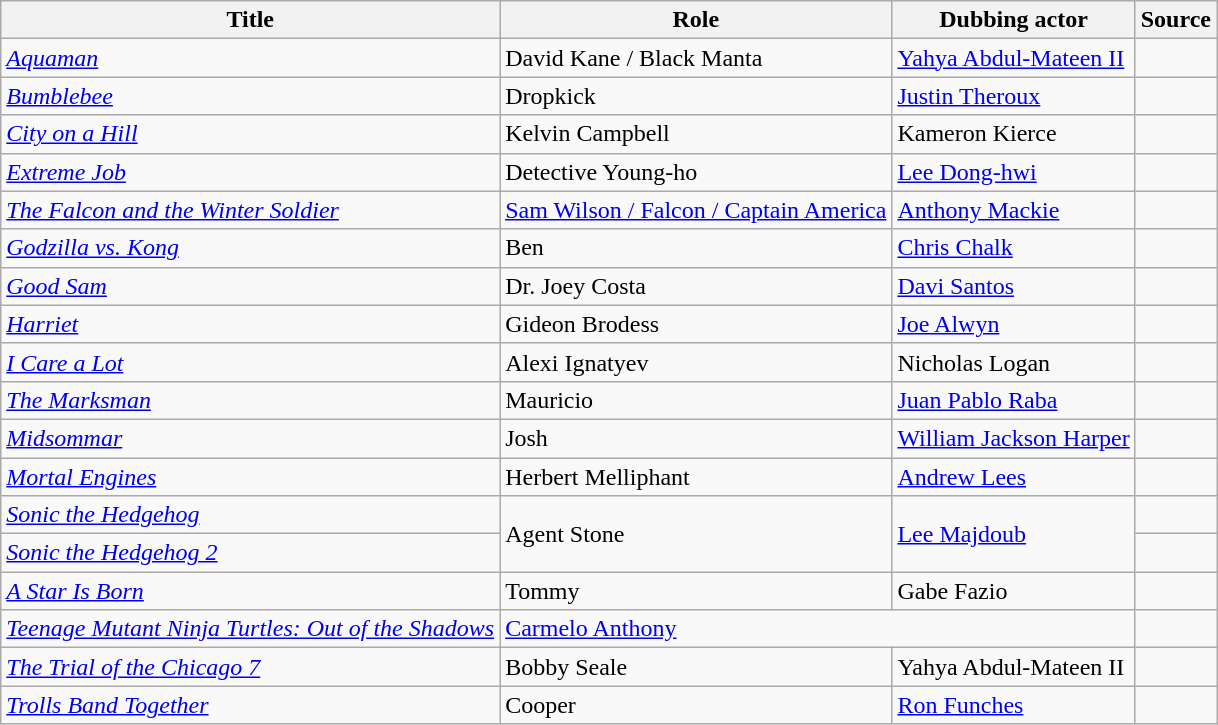<table class="wikitable sortable">
<tr>
<th>Title</th>
<th>Role</th>
<th>Dubbing actor</th>
<th>Source</th>
</tr>
<tr>
<td><em><a href='#'>Aquaman</a></em></td>
<td>David Kane / Black Manta</td>
<td><a href='#'>Yahya Abdul-Mateen II</a></td>
<td></td>
</tr>
<tr>
<td><em><a href='#'>Bumblebee</a></em></td>
<td>Dropkick</td>
<td><a href='#'>Justin Theroux</a></td>
<td></td>
</tr>
<tr>
<td><em><a href='#'>City on a Hill</a></em></td>
<td>Kelvin Campbell</td>
<td>Kameron Kierce</td>
<td></td>
</tr>
<tr>
<td><em><a href='#'>Extreme Job</a></em></td>
<td>Detective Young-ho</td>
<td><a href='#'>Lee Dong-hwi</a></td>
<td></td>
</tr>
<tr>
<td><em><a href='#'>The Falcon and the Winter Soldier</a></em></td>
<td><a href='#'>Sam Wilson / Falcon / Captain America</a></td>
<td><a href='#'>Anthony Mackie</a></td>
<td></td>
</tr>
<tr>
<td><em><a href='#'>Godzilla vs. Kong</a></em></td>
<td>Ben</td>
<td><a href='#'>Chris Chalk</a></td>
<td></td>
</tr>
<tr>
<td><em><a href='#'>Good Sam</a></em></td>
<td>Dr. Joey Costa</td>
<td><a href='#'>Davi Santos</a></td>
<td></td>
</tr>
<tr>
<td><em><a href='#'>Harriet</a></em></td>
<td>Gideon Brodess</td>
<td><a href='#'>Joe Alwyn</a></td>
<td></td>
</tr>
<tr>
<td><em><a href='#'>I Care a Lot</a></em></td>
<td>Alexi Ignatyev</td>
<td>Nicholas Logan</td>
<td></td>
</tr>
<tr>
<td><em><a href='#'>The Marksman</a></em></td>
<td>Mauricio</td>
<td><a href='#'>Juan Pablo Raba</a></td>
<td></td>
</tr>
<tr>
<td><em><a href='#'>Midsommar</a></em></td>
<td>Josh</td>
<td><a href='#'>William Jackson Harper</a></td>
<td></td>
</tr>
<tr>
<td><em><a href='#'>Mortal Engines</a></em></td>
<td>Herbert Melliphant</td>
<td><a href='#'>Andrew Lees</a></td>
<td></td>
</tr>
<tr>
<td><em><a href='#'>Sonic the Hedgehog</a></em></td>
<td rowspan="2">Agent Stone</td>
<td rowspan="2"><a href='#'>Lee Majdoub</a></td>
<td></td>
</tr>
<tr>
<td><em><a href='#'>Sonic the Hedgehog 2</a></em></td>
<td></td>
</tr>
<tr>
<td><em><a href='#'>A Star Is Born</a></em></td>
<td>Tommy</td>
<td>Gabe Fazio</td>
<td></td>
</tr>
<tr>
<td><em><a href='#'>Teenage Mutant Ninja Turtles: Out of the Shadows</a></em></td>
<td colspan="2"><a href='#'>Carmelo Anthony</a></td>
<td></td>
</tr>
<tr>
<td><em><a href='#'>The Trial of the Chicago 7</a></em></td>
<td>Bobby Seale</td>
<td>Yahya Abdul-Mateen II</td>
<td></td>
</tr>
<tr>
<td><em><a href='#'>Trolls Band Together</a></em></td>
<td>Cooper</td>
<td><a href='#'>Ron Funches</a></td>
<td></td>
</tr>
</table>
